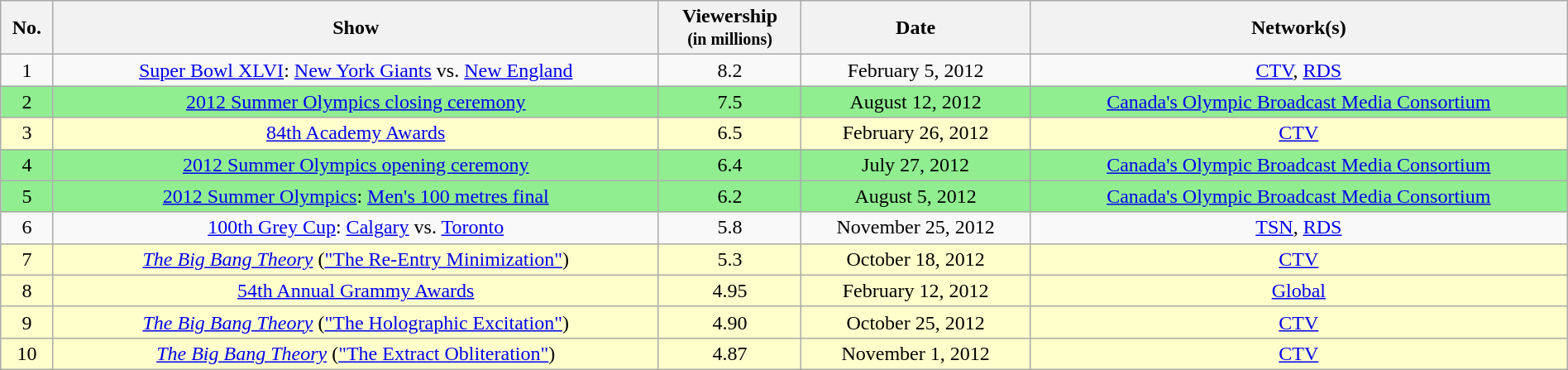<table class="wikitable sortable" style="width:100%; text-align:center;">
<tr>
<th><abbr>No.</abbr></th>
<th>Show</th>
<th>Viewership<br><small>(in millions)</small></th>
<th>Date</th>
<th>Network(s)</th>
</tr>
<tr>
<td>1</td>
<td><a href='#'>Super Bowl XLVI</a>: <a href='#'>New York Giants</a> vs. <a href='#'>New England</a></td>
<td>8.2</td>
<td>February 5, 2012</td>
<td><a href='#'>CTV</a>, <a href='#'>RDS</a></td>
</tr>
<tr style="background:lightgreen;">
<td>2</td>
<td><a href='#'>2012 Summer Olympics closing ceremony</a></td>
<td>7.5</td>
<td>August 12, 2012</td>
<td><a href='#'>Canada's Olympic Broadcast Media Consortium</a></td>
</tr>
<tr style="background:#ffc;">
<td>3</td>
<td><a href='#'>84th Academy Awards</a></td>
<td>6.5</td>
<td>February 26, 2012</td>
<td><a href='#'>CTV</a></td>
</tr>
<tr style="background:lightgreen;">
<td>4</td>
<td><a href='#'>2012 Summer Olympics opening ceremony</a></td>
<td>6.4</td>
<td>July 27, 2012</td>
<td><a href='#'>Canada's Olympic Broadcast Media Consortium</a></td>
</tr>
<tr style="background:lightgreen;">
<td>5</td>
<td><a href='#'>2012 Summer Olympics</a>: <a href='#'>Men's 100 metres final</a></td>
<td>6.2</td>
<td>August 5, 2012</td>
<td><a href='#'>Canada's Olympic Broadcast Media Consortium</a></td>
</tr>
<tr>
<td>6</td>
<td><a href='#'>100th Grey Cup</a>: <a href='#'>Calgary</a> vs. <a href='#'>Toronto</a></td>
<td>5.8</td>
<td>November 25, 2012</td>
<td><a href='#'>TSN</a>, <a href='#'>RDS</a></td>
</tr>
<tr style="background:#ffc;">
<td>7</td>
<td><em><a href='#'>The Big Bang Theory</a></em> (<a href='#'>"The Re-Entry Minimization"</a>)</td>
<td>5.3</td>
<td>October 18, 2012</td>
<td><a href='#'>CTV</a></td>
</tr>
<tr style="background:#ffc;">
<td>8</td>
<td><a href='#'>54th Annual Grammy Awards</a></td>
<td>4.95</td>
<td>February 12, 2012</td>
<td><a href='#'>Global</a></td>
</tr>
<tr style="background:#ffc;">
<td>9</td>
<td><em><a href='#'>The Big Bang Theory</a></em> (<a href='#'>"The Holographic Excitation"</a>)</td>
<td>4.90</td>
<td>October 25, 2012</td>
<td><a href='#'>CTV</a></td>
</tr>
<tr style="background:#ffc;">
<td>10</td>
<td><em><a href='#'>The Big Bang Theory</a></em> (<a href='#'>"The Extract Obliteration"</a>)</td>
<td>4.87</td>
<td>November 1, 2012</td>
<td><a href='#'>CTV</a></td>
</tr>
</table>
